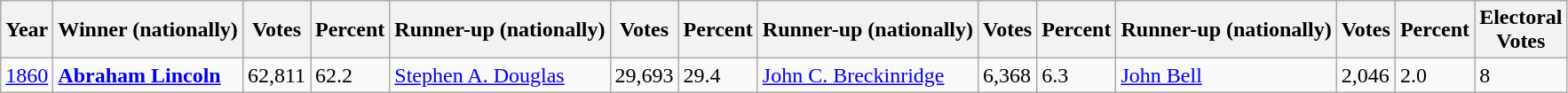<table class="wikitable sortable">
<tr>
<th data-sort-type="number">Year</th>
<th>Winner (nationally)</th>
<th data-sort-type="number">Votes</th>
<th data-sort-type="number">Percent</th>
<th>Runner-up (nationally)</th>
<th data-sort-type="number">Votes</th>
<th data-sort-type="number">Percent</th>
<th>Runner-up (nationally)</th>
<th data-sort-type="number">Votes</th>
<th data-sort-type="number">Percent</th>
<th>Runner-up (nationally)</th>
<th data-sort-type="number">Votes</th>
<th data-sort-type="number">Percent</th>
<th data-sort-type="number">Electoral<br>Votes</th>
</tr>
<tr>
<td style"text-align:left"><a href='#'>1860</a></td>
<td><strong><a href='#'>Abraham Lincoln</a></strong></td>
<td>62,811</td>
<td>62.2</td>
<td><a href='#'>Stephen A. Douglas</a></td>
<td>29,693</td>
<td>29.4</td>
<td><a href='#'>John C. Breckinridge</a></td>
<td>6,368</td>
<td>6.3</td>
<td><a href='#'>John Bell</a></td>
<td>2,046</td>
<td>2.0</td>
<td>8</td>
</tr>
</table>
